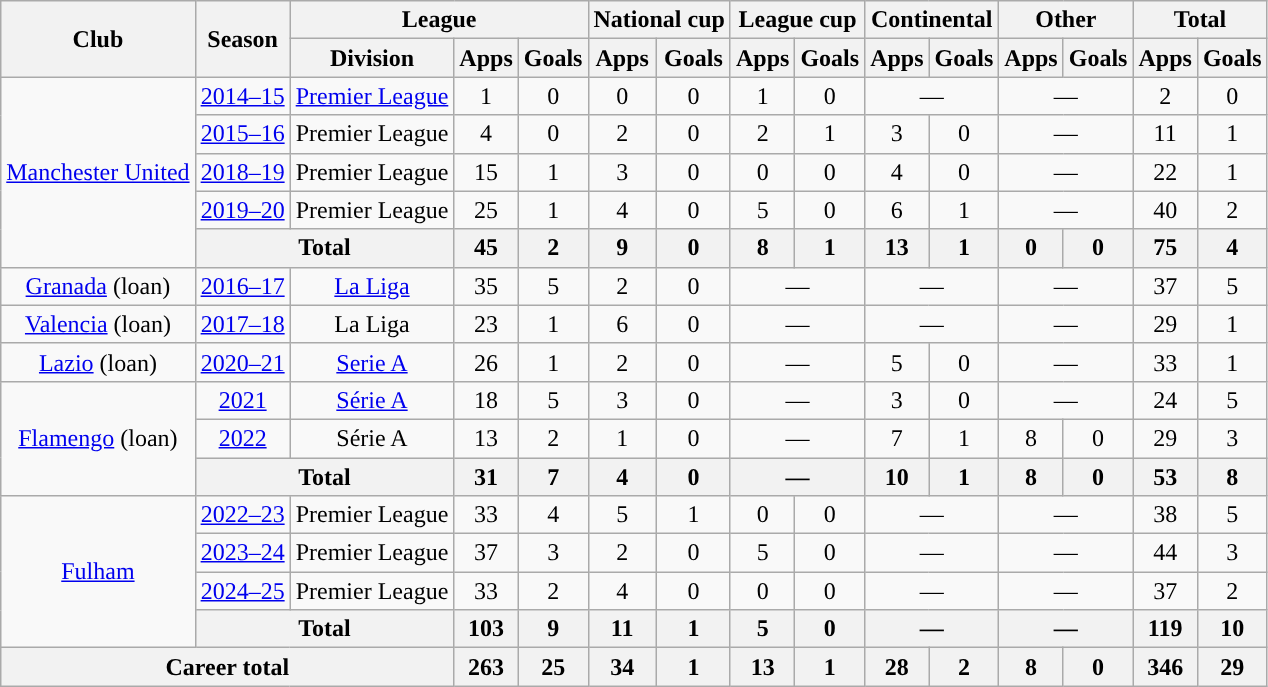<table class="wikitable" style="text-align:center">
<tr>
<th rowspan="2">Club</th>
<th rowspan="2">Season</th>
<th colspan="3">League</th>
<th colspan="2">National cup</th>
<th colspan="2">League cup</th>
<th colspan="2">Continental</th>
<th colspan="2">Other</th>
<th colspan="2">Total</th>
</tr>
<tr>
<th>Division</th>
<th>Apps</th>
<th>Goals</th>
<th>Apps</th>
<th>Goals</th>
<th>Apps</th>
<th>Goals</th>
<th>Apps</th>
<th>Goals</th>
<th>Apps</th>
<th>Goals</th>
<th>Apps</th>
<th>Goals</th>
</tr>
<tr>
<td rowspan="5"><a href='#'>Manchester United</a></td>
<td><a href='#'>2014–15</a></td>
<td><a href='#'>Premier League</a></td>
<td>1</td>
<td>0</td>
<td>0</td>
<td>0</td>
<td>1</td>
<td>0</td>
<td colspan="2">—</td>
<td colspan="2">—</td>
<td>2</td>
<td>0</td>
</tr>
<tr>
<td><a href='#'>2015–16</a></td>
<td>Premier League</td>
<td>4</td>
<td>0</td>
<td>2</td>
<td>0</td>
<td>2</td>
<td>1</td>
<td>3</td>
<td>0</td>
<td colspan="2">—</td>
<td>11</td>
<td>1</td>
</tr>
<tr>
<td><a href='#'>2018–19</a></td>
<td>Premier League</td>
<td>15</td>
<td>1</td>
<td>3</td>
<td>0</td>
<td>0</td>
<td>0</td>
<td>4</td>
<td>0</td>
<td colspan="2">—</td>
<td>22</td>
<td>1</td>
</tr>
<tr>
<td><a href='#'>2019–20</a></td>
<td>Premier League</td>
<td>25</td>
<td>1</td>
<td>4</td>
<td>0</td>
<td>5</td>
<td>0</td>
<td>6</td>
<td>1</td>
<td colspan="2">—</td>
<td>40</td>
<td>2</td>
</tr>
<tr>
<th colspan="2">Total</th>
<th>45</th>
<th>2</th>
<th>9</th>
<th>0</th>
<th>8</th>
<th>1</th>
<th>13</th>
<th>1</th>
<th>0</th>
<th>0</th>
<th>75</th>
<th>4</th>
</tr>
<tr>
<td><a href='#'>Granada</a> (loan)</td>
<td><a href='#'>2016–17</a></td>
<td><a href='#'>La Liga</a></td>
<td>35</td>
<td>5</td>
<td>2</td>
<td>0</td>
<td colspan="2">—</td>
<td colspan="2">—</td>
<td colspan="2">—</td>
<td>37</td>
<td>5</td>
</tr>
<tr>
<td><a href='#'>Valencia</a> (loan)</td>
<td><a href='#'>2017–18</a></td>
<td>La Liga</td>
<td>23</td>
<td>1</td>
<td>6</td>
<td>0</td>
<td colspan="2">—</td>
<td colspan="2">—</td>
<td colspan="2">—</td>
<td>29</td>
<td>1</td>
</tr>
<tr>
<td><a href='#'>Lazio</a> (loan)</td>
<td><a href='#'>2020–21</a></td>
<td><a href='#'>Serie A</a></td>
<td>26</td>
<td>1</td>
<td>2</td>
<td>0</td>
<td colspan="2">—</td>
<td>5</td>
<td>0</td>
<td colspan="2">—</td>
<td>33</td>
<td>1</td>
</tr>
<tr>
<td rowspan="3"><a href='#'>Flamengo</a> (loan)</td>
<td><a href='#'>2021</a></td>
<td><a href='#'>Série A</a></td>
<td>18</td>
<td>5</td>
<td>3</td>
<td>0</td>
<td colspan="2">—</td>
<td>3</td>
<td>0</td>
<td colspan="2">—</td>
<td>24</td>
<td>5</td>
</tr>
<tr>
<td><a href='#'>2022</a></td>
<td>Série A</td>
<td>13</td>
<td>2</td>
<td>1</td>
<td>0</td>
<td colspan="2">—</td>
<td>7</td>
<td>1</td>
<td>8</td>
<td>0</td>
<td>29</td>
<td>3</td>
</tr>
<tr>
<th colspan="2">Total</th>
<th>31</th>
<th>7</th>
<th>4</th>
<th>0</th>
<th colspan="2">—</th>
<th>10</th>
<th>1</th>
<th>8</th>
<th>0</th>
<th>53</th>
<th>8</th>
</tr>
<tr>
<td rowspan="4"><a href='#'>Fulham</a></td>
<td><a href='#'>2022–23</a></td>
<td>Premier League</td>
<td>33</td>
<td>4</td>
<td>5</td>
<td>1</td>
<td>0</td>
<td>0</td>
<td colspan="2">—</td>
<td colspan="2">—</td>
<td>38</td>
<td>5</td>
</tr>
<tr>
<td><a href='#'>2023–24</a></td>
<td>Premier League</td>
<td>37</td>
<td>3</td>
<td>2</td>
<td>0</td>
<td>5</td>
<td>0</td>
<td colspan="2">—</td>
<td colspan="2">—</td>
<td>44</td>
<td>3</td>
</tr>
<tr>
<td><a href='#'>2024–25</a></td>
<td>Premier League</td>
<td>33</td>
<td>2</td>
<td>4</td>
<td>0</td>
<td>0</td>
<td>0</td>
<td colspan="2">—</td>
<td colspan="2">—</td>
<td>37</td>
<td>2</td>
</tr>
<tr>
<th colspan="2">Total</th>
<th>103</th>
<th>9</th>
<th>11</th>
<th>1</th>
<th>5</th>
<th>0</th>
<th colspan="2">—</th>
<th colspan="2">—</th>
<th>119</th>
<th>10</th>
</tr>
<tr>
<th colspan="3">Career total</th>
<th>263</th>
<th>25</th>
<th>34</th>
<th>1</th>
<th>13</th>
<th>1</th>
<th>28</th>
<th>2</th>
<th>8</th>
<th>0</th>
<th>346</th>
<th>29</th>
</tr>
</table>
